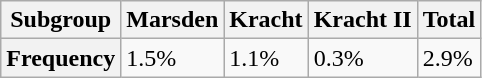<table class="wikitable">
<tr>
<th>Subgroup</th>
<th>Marsden</th>
<th>Kracht</th>
<th>Kracht II</th>
<th>Total</th>
</tr>
<tr>
<th>Frequency</th>
<td>1.5%</td>
<td>1.1%</td>
<td>0.3%</td>
<td>2.9%</td>
</tr>
</table>
